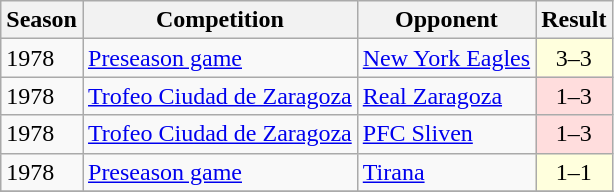<table class="wikitable" mw-collapsible mw-collapsed">
<tr>
<th>Season</th>
<th>Competition</th>
<th>Opponent</th>
<th>Result</th>
</tr>
<tr>
<td>1978</td>
<td><a href='#'>Preseason game</a></td>
<td> <a href='#'>New York Eagles</a></td>
<td style="text-align:center; background:#ffd;">3–3</td>
</tr>
<tr>
<td>1978</td>
<td><a href='#'>Trofeo Ciudad de Zaragoza</a></td>
<td> <a href='#'>Real Zaragoza</a></td>
<td style="text-align:center; background:#fdd;">1–3</td>
</tr>
<tr>
<td>1978</td>
<td><a href='#'>Trofeo Ciudad de Zaragoza</a></td>
<td> <a href='#'>PFC Sliven</a></td>
<td style="text-align:center; background:#fdd;">1–3</td>
</tr>
<tr>
<td>1978</td>
<td><a href='#'>Preseason game</a></td>
<td> <a href='#'>Tirana</a></td>
<td style="text-align:center; background:#ffd;">1–1</td>
</tr>
<tr>
</tr>
</table>
